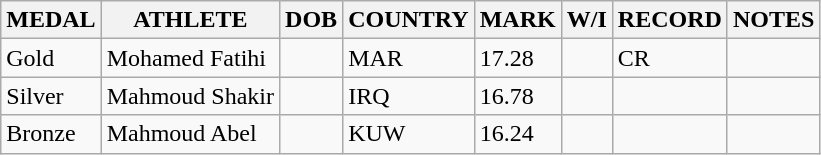<table class="wikitable">
<tr>
<th>MEDAL</th>
<th>ATHLETE</th>
<th>DOB</th>
<th>COUNTRY</th>
<th>MARK</th>
<th>W/I</th>
<th>RECORD</th>
<th>NOTES</th>
</tr>
<tr>
<td>Gold</td>
<td>Mohamed Fatihi</td>
<td></td>
<td>MAR</td>
<td>17.28</td>
<td></td>
<td>CR</td>
<td></td>
</tr>
<tr>
<td>Silver</td>
<td>Mahmoud Shakir</td>
<td></td>
<td>IRQ</td>
<td>16.78</td>
<td></td>
<td></td>
<td></td>
</tr>
<tr>
<td>Bronze</td>
<td>Mahmoud Abel</td>
<td></td>
<td>KUW</td>
<td>16.24</td>
<td></td>
<td></td>
<td></td>
</tr>
</table>
